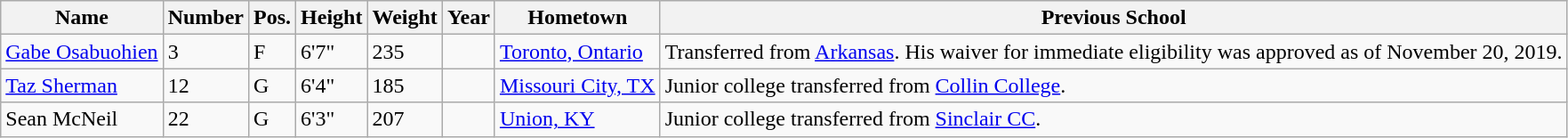<table class="wikitable sortable" border="1">
<tr>
<th>Name</th>
<th>Number</th>
<th>Pos.</th>
<th>Height</th>
<th>Weight</th>
<th>Year</th>
<th>Hometown</th>
<th class="unsortable">Previous School</th>
</tr>
<tr>
<td><a href='#'>Gabe Osabuohien</a></td>
<td>3</td>
<td>F</td>
<td>6'7"</td>
<td>235</td>
<td></td>
<td><a href='#'>Toronto, Ontario</a></td>
<td>Transferred from <a href='#'>Arkansas</a>. His waiver for immediate eligibility was approved as of November 20, 2019.</td>
</tr>
<tr>
<td><a href='#'>Taz Sherman</a></td>
<td>12</td>
<td>G</td>
<td>6'4"</td>
<td>185</td>
<td></td>
<td><a href='#'>Missouri City, TX</a></td>
<td>Junior college transferred from <a href='#'>Collin College</a>.</td>
</tr>
<tr>
<td>Sean McNeil</td>
<td>22</td>
<td>G</td>
<td>6'3"</td>
<td>207</td>
<td></td>
<td><a href='#'>Union, KY</a></td>
<td>Junior college transferred from <a href='#'>Sinclair CC</a>.</td>
</tr>
</table>
